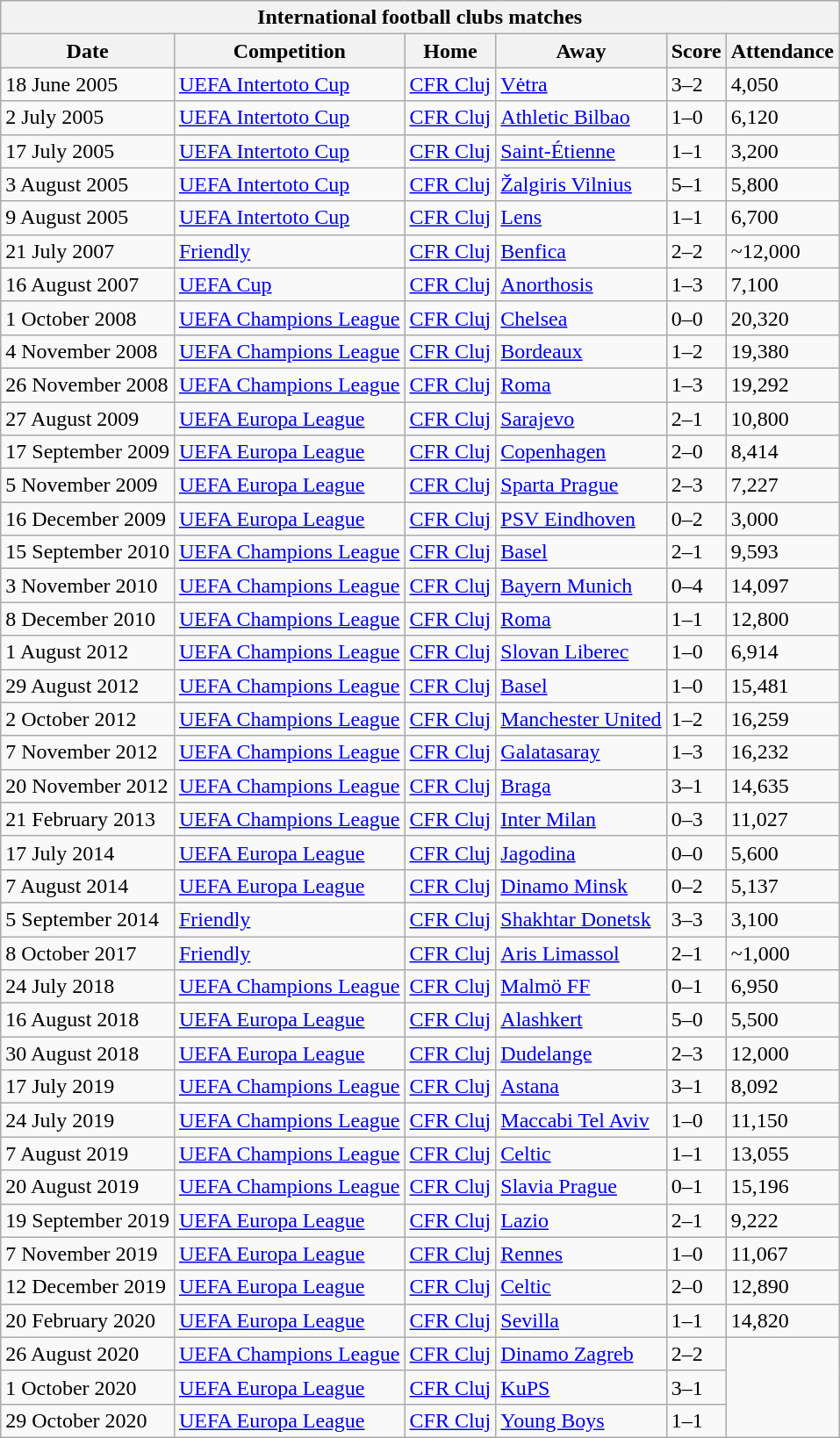<table class="wikitable collapsible collapsed" style="text-align: left;font-size:100%;">
<tr>
<th colspan=6>International football clubs matches</th>
</tr>
<tr>
<th>Date</th>
<th>Competition</th>
<th>Home</th>
<th>Away</th>
<th>Score</th>
<th>Attendance</th>
</tr>
<tr>
<td>18 June 2005</td>
<td><a href='#'>UEFA Intertoto Cup</a></td>
<td> <a href='#'>CFR Cluj</a></td>
<td> <a href='#'>Vėtra</a></td>
<td>3–2</td>
<td>4,050</td>
</tr>
<tr>
<td>2 July 2005</td>
<td><a href='#'>UEFA Intertoto Cup</a></td>
<td> <a href='#'>CFR Cluj</a></td>
<td> <a href='#'>Athletic Bilbao</a></td>
<td>1–0</td>
<td>6,120</td>
</tr>
<tr>
<td>17 July 2005</td>
<td><a href='#'>UEFA Intertoto Cup</a></td>
<td> <a href='#'>CFR Cluj</a></td>
<td> <a href='#'>Saint-Étienne</a></td>
<td>1–1</td>
<td>3,200</td>
</tr>
<tr>
<td>3 August 2005</td>
<td><a href='#'>UEFA Intertoto Cup</a></td>
<td> <a href='#'>CFR Cluj</a></td>
<td> <a href='#'>Žalgiris Vilnius</a></td>
<td>5–1</td>
<td>5,800</td>
</tr>
<tr>
<td>9 August 2005</td>
<td><a href='#'>UEFA Intertoto Cup</a></td>
<td> <a href='#'>CFR Cluj</a></td>
<td> <a href='#'>Lens</a></td>
<td>1–1</td>
<td>6,700</td>
</tr>
<tr>
<td>21 July 2007</td>
<td><a href='#'>Friendly</a></td>
<td> <a href='#'>CFR Cluj</a></td>
<td> <a href='#'>Benfica</a></td>
<td>2–2</td>
<td>~12,000</td>
</tr>
<tr>
<td>16 August 2007</td>
<td><a href='#'>UEFA Cup</a></td>
<td> <a href='#'>CFR Cluj</a></td>
<td> <a href='#'>Anorthosis</a></td>
<td>1–3</td>
<td>7,100</td>
</tr>
<tr>
<td>1 October 2008</td>
<td><a href='#'>UEFA Champions League</a></td>
<td> <a href='#'>CFR Cluj</a></td>
<td> <a href='#'>Chelsea</a></td>
<td>0–0</td>
<td>20,320</td>
</tr>
<tr>
<td>4 November 2008</td>
<td><a href='#'>UEFA Champions League</a></td>
<td> <a href='#'>CFR Cluj</a></td>
<td> <a href='#'>Bordeaux</a></td>
<td>1–2</td>
<td>19,380</td>
</tr>
<tr>
<td>26 November 2008</td>
<td><a href='#'>UEFA Champions League</a></td>
<td> <a href='#'>CFR Cluj</a></td>
<td> <a href='#'>Roma</a></td>
<td>1–3</td>
<td>19,292</td>
</tr>
<tr>
<td>27 August 2009</td>
<td><a href='#'>UEFA Europa League</a></td>
<td> <a href='#'>CFR Cluj</a></td>
<td> <a href='#'>Sarajevo</a></td>
<td>2–1</td>
<td>10,800</td>
</tr>
<tr>
<td>17 September 2009</td>
<td><a href='#'>UEFA Europa League</a></td>
<td> <a href='#'>CFR Cluj</a></td>
<td> <a href='#'>Copenhagen</a></td>
<td>2–0</td>
<td>8,414</td>
</tr>
<tr>
<td>5 November 2009</td>
<td><a href='#'>UEFA Europa League</a></td>
<td> <a href='#'>CFR Cluj</a></td>
<td> <a href='#'>Sparta Prague</a></td>
<td>2–3</td>
<td>7,227</td>
</tr>
<tr>
<td>16 December 2009</td>
<td><a href='#'>UEFA Europa League</a></td>
<td> <a href='#'>CFR Cluj</a></td>
<td> <a href='#'>PSV Eindhoven</a></td>
<td>0–2</td>
<td>3,000</td>
</tr>
<tr>
<td>15 September 2010</td>
<td><a href='#'>UEFA Champions League</a></td>
<td> <a href='#'>CFR Cluj</a></td>
<td> <a href='#'>Basel</a></td>
<td>2–1</td>
<td>9,593</td>
</tr>
<tr>
<td>3 November 2010</td>
<td><a href='#'>UEFA Champions League</a></td>
<td> <a href='#'>CFR Cluj</a></td>
<td> <a href='#'>Bayern Munich</a></td>
<td>0–4</td>
<td>14,097</td>
</tr>
<tr>
<td>8 December 2010</td>
<td><a href='#'>UEFA Champions League</a></td>
<td> <a href='#'>CFR Cluj</a></td>
<td> <a href='#'>Roma</a></td>
<td>1–1</td>
<td>12,800</td>
</tr>
<tr>
<td>1 August 2012</td>
<td><a href='#'>UEFA Champions League</a></td>
<td> <a href='#'>CFR Cluj</a></td>
<td> <a href='#'>Slovan Liberec</a></td>
<td>1–0</td>
<td>6,914</td>
</tr>
<tr>
<td>29 August 2012</td>
<td><a href='#'>UEFA Champions League</a></td>
<td> <a href='#'>CFR Cluj</a></td>
<td> <a href='#'>Basel</a></td>
<td>1–0</td>
<td>15,481</td>
</tr>
<tr>
<td>2 October 2012</td>
<td><a href='#'>UEFA Champions League</a></td>
<td> <a href='#'>CFR Cluj</a></td>
<td> <a href='#'>Manchester United</a></td>
<td>1–2</td>
<td>16,259</td>
</tr>
<tr>
<td>7 November 2012</td>
<td><a href='#'>UEFA Champions League</a></td>
<td> <a href='#'>CFR Cluj</a></td>
<td> <a href='#'>Galatasaray</a></td>
<td>1–3</td>
<td>16,232</td>
</tr>
<tr>
<td>20 November 2012</td>
<td><a href='#'>UEFA Champions League</a></td>
<td> <a href='#'>CFR Cluj</a></td>
<td> <a href='#'>Braga</a></td>
<td>3–1</td>
<td>14,635</td>
</tr>
<tr>
<td>21 February 2013</td>
<td><a href='#'>UEFA Champions League</a></td>
<td> <a href='#'>CFR Cluj</a></td>
<td> <a href='#'>Inter Milan</a></td>
<td>0–3</td>
<td>11,027</td>
</tr>
<tr>
<td>17 July 2014</td>
<td><a href='#'>UEFA Europa League</a></td>
<td> <a href='#'>CFR Cluj</a></td>
<td> <a href='#'>Jagodina</a></td>
<td>0–0</td>
<td>5,600</td>
</tr>
<tr>
<td>7 August 2014</td>
<td><a href='#'>UEFA Europa League</a></td>
<td> <a href='#'>CFR Cluj</a></td>
<td> <a href='#'>Dinamo Minsk</a></td>
<td>0–2</td>
<td>5,137</td>
</tr>
<tr>
<td>5 September 2014</td>
<td><a href='#'>Friendly</a></td>
<td> <a href='#'>CFR Cluj</a></td>
<td> <a href='#'>Shakhtar Donetsk</a></td>
<td>3–3</td>
<td>3,100</td>
</tr>
<tr>
<td>8 October 2017</td>
<td><a href='#'>Friendly</a></td>
<td> <a href='#'>CFR Cluj</a></td>
<td> <a href='#'>Aris Limassol</a></td>
<td>2–1</td>
<td>~1,000</td>
</tr>
<tr>
<td>24 July 2018</td>
<td><a href='#'>UEFA Champions League</a></td>
<td> <a href='#'>CFR Cluj</a></td>
<td> <a href='#'>Malmö FF</a></td>
<td>0–1</td>
<td>6,950</td>
</tr>
<tr>
<td>16 August 2018</td>
<td><a href='#'>UEFA Europa League</a></td>
<td> <a href='#'>CFR Cluj</a></td>
<td> <a href='#'>Alashkert</a></td>
<td>5–0</td>
<td>5,500</td>
</tr>
<tr>
<td>30 August 2018</td>
<td><a href='#'>UEFA Europa League</a></td>
<td> <a href='#'>CFR Cluj</a></td>
<td> <a href='#'>Dudelange</a></td>
<td>2–3</td>
<td>12,000</td>
</tr>
<tr>
<td>17 July 2019</td>
<td><a href='#'>UEFA Champions League</a></td>
<td> <a href='#'>CFR Cluj</a></td>
<td> <a href='#'>Astana</a></td>
<td>3–1</td>
<td>8,092</td>
</tr>
<tr>
<td>24 July 2019</td>
<td><a href='#'>UEFA Champions League</a></td>
<td> <a href='#'>CFR Cluj</a></td>
<td> <a href='#'>Maccabi Tel Aviv</a></td>
<td>1–0</td>
<td>11,150</td>
</tr>
<tr>
<td>7 August 2019</td>
<td><a href='#'>UEFA Champions League</a></td>
<td> <a href='#'>CFR Cluj</a></td>
<td> <a href='#'>Celtic</a></td>
<td>1–1</td>
<td>13,055</td>
</tr>
<tr>
<td>20 August 2019</td>
<td><a href='#'>UEFA Champions League</a></td>
<td> <a href='#'>CFR Cluj</a></td>
<td> <a href='#'>Slavia Prague</a></td>
<td>0–1</td>
<td>15,196</td>
</tr>
<tr>
<td>19 September 2019</td>
<td><a href='#'>UEFA Europa League</a></td>
<td> <a href='#'>CFR Cluj</a></td>
<td> <a href='#'>Lazio</a></td>
<td>2–1</td>
<td>9,222</td>
</tr>
<tr>
<td>7 November 2019</td>
<td><a href='#'>UEFA Europa League</a></td>
<td> <a href='#'>CFR Cluj</a></td>
<td> <a href='#'>Rennes</a></td>
<td>1–0</td>
<td>11,067</td>
</tr>
<tr>
<td>12 December 2019</td>
<td><a href='#'>UEFA Europa League</a></td>
<td> <a href='#'>CFR Cluj</a></td>
<td> <a href='#'>Celtic</a></td>
<td>2–0</td>
<td>12,890</td>
</tr>
<tr>
<td>20 February 2020</td>
<td><a href='#'>UEFA Europa League</a></td>
<td> <a href='#'>CFR Cluj</a></td>
<td> <a href='#'>Sevilla</a></td>
<td>1–1</td>
<td>14,820</td>
</tr>
<tr>
<td>26 August 2020</td>
<td><a href='#'>UEFA Champions League</a></td>
<td> <a href='#'>CFR Cluj</a></td>
<td> <a href='#'>Dinamo Zagreb</a></td>
<td>2–2</td>
</tr>
<tr>
<td>1 October 2020</td>
<td><a href='#'>UEFA Europa League</a></td>
<td> <a href='#'>CFR Cluj</a></td>
<td> <a href='#'>KuPS</a></td>
<td>3–1</td>
</tr>
<tr>
<td>29 October 2020</td>
<td><a href='#'>UEFA Europa League</a></td>
<td> <a href='#'>CFR Cluj</a></td>
<td> <a href='#'>Young Boys</a></td>
<td>1–1</td>
</tr>
</table>
